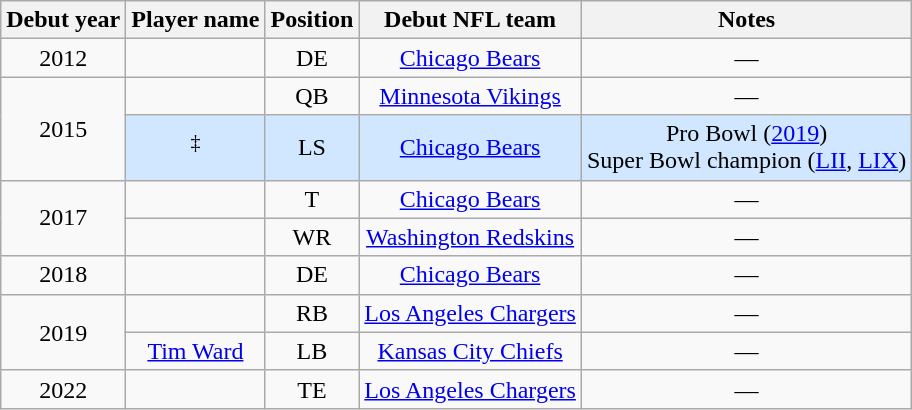<table class="wikitable sortable">
<tr>
<th>Debut year</th>
<th>Player name</th>
<th>Position</th>
<th>Debut NFL team</th>
<th>Notes</th>
</tr>
<tr>
<td align="center">2012</td>
<td align="center"></td>
<td align="center">DE</td>
<td align="center"><a href='#'>Chicago Bears</a></td>
<td align="center">—</td>
</tr>
<tr>
<td align="center"; rowspan="2">2015</td>
<td align="center"></td>
<td align="center">QB</td>
<td align="center"><a href='#'>Minnesota Vikings</a></td>
<td align="center">—</td>
</tr>
<tr bgcolor="#D0E7FF">
<td align="center"><sup>‡</sup></td>
<td align="center">LS</td>
<td align="center"><a href='#'>Chicago Bears</a></td>
<td align="center">Pro Bowl (<a href='#'>2019</a>)<br> Super Bowl champion (<a href='#'>LII</a>, <a href='#'>LIX</a>)</td>
</tr>
<tr>
<td align="center"; rowspan="2">2017</td>
<td align="center"></td>
<td align="center">T</td>
<td align="center"><a href='#'>Chicago Bears</a></td>
<td align="center">—</td>
</tr>
<tr>
<td align="center"></td>
<td align="center">WR</td>
<td align="center"><a href='#'>Washington Redskins</a></td>
<td align="center">—</td>
</tr>
<tr>
<td align="center">2018</td>
<td align="center"></td>
<td align="center">DE</td>
<td align="center"><a href='#'>Chicago Bears</a></td>
<td align="center">—</td>
</tr>
<tr>
<td align="center"; rowspan="2">2019</td>
<td align="center"></td>
<td align="center">RB</td>
<td align="center"><a href='#'>Los Angeles Chargers</a></td>
<td align="center">—</td>
</tr>
<tr>
<td align="center"><a href='#'>Tim Ward</a></td>
<td align="center">LB</td>
<td align="center"><a href='#'>Kansas City Chiefs</a></td>
<td align="center">—</td>
</tr>
<tr>
<td align="center">2022</td>
<td align="center"></td>
<td align="center">TE</td>
<td align="center"><a href='#'>Los Angeles Chargers</a></td>
<td align="center">—</td>
</tr>
</table>
